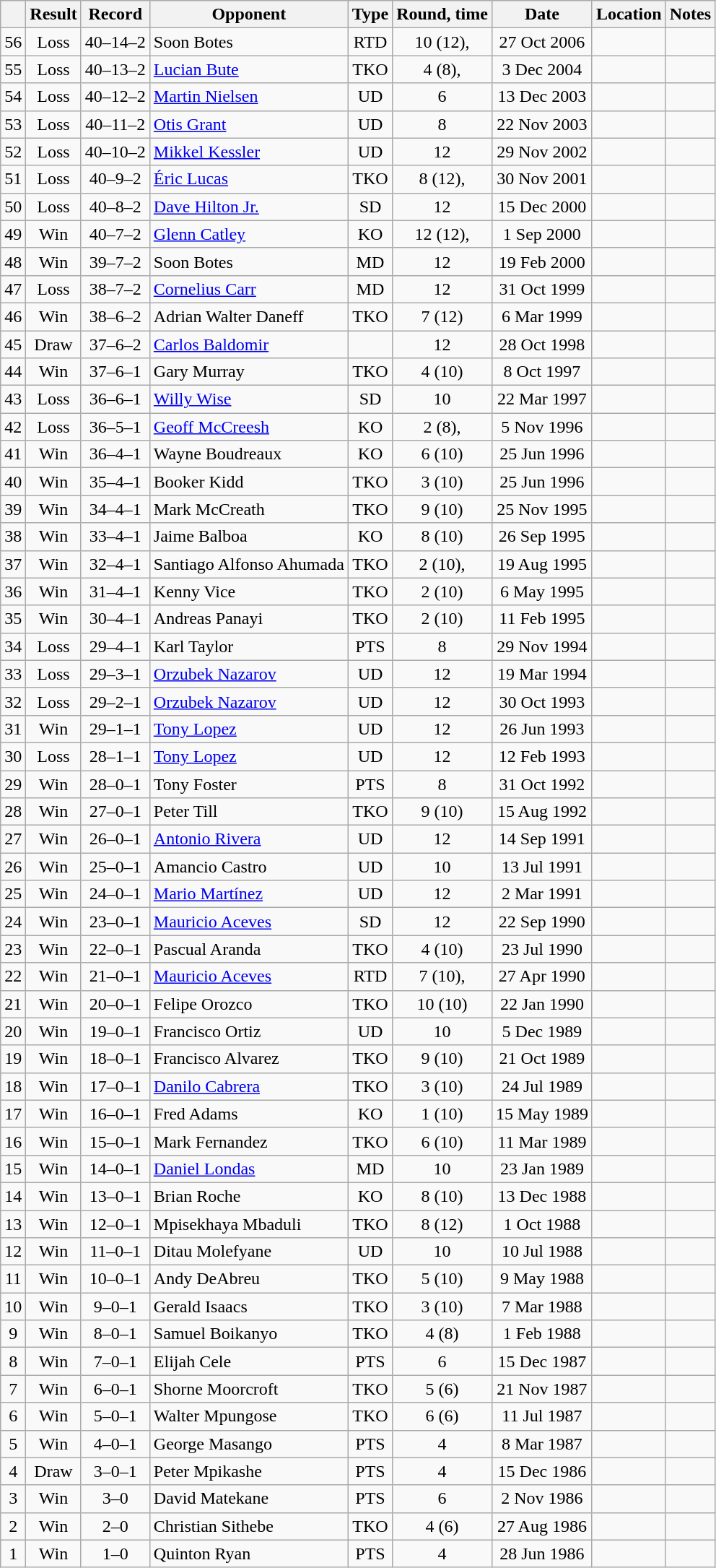<table class=wikitable style=text-align:center>
<tr>
<th></th>
<th>Result</th>
<th>Record</th>
<th>Opponent</th>
<th>Type</th>
<th>Round, time</th>
<th>Date</th>
<th>Location</th>
<th>Notes</th>
</tr>
<tr>
<td>56</td>
<td>Loss</td>
<td>40–14–2</td>
<td align=left>Soon Botes</td>
<td>RTD</td>
<td>10 (12), </td>
<td>27 Oct 2006</td>
<td align=left></td>
<td align=left></td>
</tr>
<tr>
<td>55</td>
<td>Loss</td>
<td>40–13–2</td>
<td align=left><a href='#'>Lucian Bute</a></td>
<td>TKO</td>
<td>4 (8), </td>
<td>3 Dec 2004</td>
<td align=left></td>
<td align=left></td>
</tr>
<tr>
<td>54</td>
<td>Loss</td>
<td>40–12–2</td>
<td align=left><a href='#'>Martin Nielsen</a></td>
<td>UD</td>
<td>6</td>
<td>13 Dec 2003</td>
<td align=left></td>
<td align=left></td>
</tr>
<tr>
<td>53</td>
<td>Loss</td>
<td>40–11–2</td>
<td align=left><a href='#'>Otis Grant</a></td>
<td>UD</td>
<td>8</td>
<td>22 Nov 2003</td>
<td align=left></td>
<td align=left></td>
</tr>
<tr>
<td>52</td>
<td>Loss</td>
<td>40–10–2</td>
<td align=left><a href='#'>Mikkel Kessler</a></td>
<td>UD</td>
<td>12</td>
<td>29 Nov 2002</td>
<td align=left></td>
<td align=left></td>
</tr>
<tr>
<td>51</td>
<td>Loss</td>
<td>40–9–2</td>
<td align=left><a href='#'>Éric Lucas</a></td>
<td>TKO</td>
<td>8 (12), </td>
<td>30 Nov 2001</td>
<td align=left></td>
<td align=left></td>
</tr>
<tr>
<td>50</td>
<td>Loss</td>
<td>40–8–2</td>
<td align=left><a href='#'>Dave Hilton Jr.</a></td>
<td>SD</td>
<td>12</td>
<td>15 Dec 2000</td>
<td align=left></td>
<td align=left></td>
</tr>
<tr>
<td>49</td>
<td>Win</td>
<td>40–7–2</td>
<td align=left><a href='#'>Glenn Catley</a></td>
<td>KO</td>
<td>12 (12), </td>
<td>1 Sep 2000</td>
<td align=left></td>
<td align=left></td>
</tr>
<tr>
<td>48</td>
<td>Win</td>
<td>39–7–2</td>
<td align=left>Soon Botes</td>
<td>MD</td>
<td>12</td>
<td>19 Feb 2000</td>
<td align=left></td>
<td align=left></td>
</tr>
<tr>
<td>47</td>
<td>Loss</td>
<td>38–7–2</td>
<td align=left><a href='#'>Cornelius Carr</a></td>
<td>MD</td>
<td>12</td>
<td>31 Oct 1999</td>
<td align=left></td>
<td align=left></td>
</tr>
<tr>
<td>46</td>
<td>Win</td>
<td>38–6–2</td>
<td align=left>Adrian Walter Daneff</td>
<td>TKO</td>
<td>7 (12)</td>
<td>6 Mar 1999</td>
<td align=left></td>
<td align=left></td>
</tr>
<tr>
<td>45</td>
<td>Draw</td>
<td>37–6–2</td>
<td align=left><a href='#'>Carlos Baldomir</a></td>
<td></td>
<td>12</td>
<td>28 Oct 1998</td>
<td align=left></td>
<td align=left></td>
</tr>
<tr>
<td>44</td>
<td>Win</td>
<td>37–6–1</td>
<td align=left>Gary Murray</td>
<td>TKO</td>
<td>4 (10)</td>
<td>8 Oct 1997</td>
<td align=left></td>
<td align=left></td>
</tr>
<tr>
<td>43</td>
<td>Loss</td>
<td>36–6–1</td>
<td align=left><a href='#'>Willy Wise</a></td>
<td>SD</td>
<td>10</td>
<td>22 Mar 1997</td>
<td align=left></td>
<td align=left></td>
</tr>
<tr>
<td>42</td>
<td>Loss</td>
<td>36–5–1</td>
<td align=left><a href='#'>Geoff McCreesh</a></td>
<td>KO</td>
<td>2 (8), </td>
<td>5 Nov 1996</td>
<td align=left></td>
<td align=left></td>
</tr>
<tr>
<td>41</td>
<td>Win</td>
<td>36–4–1</td>
<td align=left>Wayne Boudreaux</td>
<td>KO</td>
<td>6 (10)</td>
<td>25 Jun 1996</td>
<td align=left></td>
<td align=left></td>
</tr>
<tr>
<td>40</td>
<td>Win</td>
<td>35–4–1</td>
<td align=left>Booker Kidd</td>
<td>TKO</td>
<td>3 (10)</td>
<td>25 Jun 1996</td>
<td align=left></td>
<td align=left></td>
</tr>
<tr>
<td>39</td>
<td>Win</td>
<td>34–4–1</td>
<td align=left>Mark McCreath</td>
<td>TKO</td>
<td>9 (10)</td>
<td>25 Nov 1995</td>
<td align=left></td>
<td align=left></td>
</tr>
<tr>
<td>38</td>
<td>Win</td>
<td>33–4–1</td>
<td align=left>Jaime Balboa</td>
<td>KO</td>
<td>8 (10)</td>
<td>26 Sep 1995</td>
<td align=left></td>
<td align=left></td>
</tr>
<tr>
<td>37</td>
<td>Win</td>
<td>32–4–1</td>
<td align=left>Santiago Alfonso Ahumada</td>
<td>TKO</td>
<td>2 (10), </td>
<td>19 Aug 1995</td>
<td align=left></td>
<td align=left></td>
</tr>
<tr>
<td>36</td>
<td>Win</td>
<td>31–4–1</td>
<td align=left>Kenny Vice</td>
<td>TKO</td>
<td>2 (10)</td>
<td>6 May 1995</td>
<td align=left></td>
<td align=left></td>
</tr>
<tr>
<td>35</td>
<td>Win</td>
<td>30–4–1</td>
<td align=left>Andreas Panayi</td>
<td>TKO</td>
<td>2 (10)</td>
<td>11 Feb 1995</td>
<td align=left></td>
<td align=left></td>
</tr>
<tr>
<td>34</td>
<td>Loss</td>
<td>29–4–1</td>
<td align=left>Karl Taylor</td>
<td>PTS</td>
<td>8</td>
<td>29 Nov 1994</td>
<td align=left></td>
<td align=left></td>
</tr>
<tr>
<td>33</td>
<td>Loss</td>
<td>29–3–1</td>
<td align=left><a href='#'>Orzubek Nazarov</a></td>
<td>UD</td>
<td>12</td>
<td>19 Mar 1994</td>
<td align=left></td>
<td align=left></td>
</tr>
<tr>
<td>32</td>
<td>Loss</td>
<td>29–2–1</td>
<td align=left><a href='#'>Orzubek Nazarov</a></td>
<td>UD</td>
<td>12</td>
<td>30 Oct 1993</td>
<td align=left></td>
<td align=left></td>
</tr>
<tr>
<td>31</td>
<td>Win</td>
<td>29–1–1</td>
<td align=left><a href='#'>Tony Lopez</a></td>
<td>UD</td>
<td>12</td>
<td>26 Jun 1993</td>
<td align=left></td>
<td align=left></td>
</tr>
<tr>
<td>30</td>
<td>Loss</td>
<td>28–1–1</td>
<td align=left><a href='#'>Tony Lopez</a></td>
<td>UD</td>
<td>12</td>
<td>12 Feb 1993</td>
<td align=left></td>
<td align=left></td>
</tr>
<tr>
<td>29</td>
<td>Win</td>
<td>28–0–1</td>
<td align=left>Tony Foster</td>
<td>PTS</td>
<td>8</td>
<td>31 Oct 1992</td>
<td align=left></td>
<td align=left></td>
</tr>
<tr>
<td>28</td>
<td>Win</td>
<td>27–0–1</td>
<td align=left>Peter Till</td>
<td>TKO</td>
<td>9 (10)</td>
<td>15 Aug 1992</td>
<td align=left></td>
<td align=left></td>
</tr>
<tr>
<td>27</td>
<td>Win</td>
<td>26–0–1</td>
<td align=left><a href='#'>Antonio Rivera</a></td>
<td>UD</td>
<td>12</td>
<td>14 Sep 1991</td>
<td align=left></td>
<td align=left></td>
</tr>
<tr>
<td>26</td>
<td>Win</td>
<td>25–0–1</td>
<td align=left>Amancio Castro</td>
<td>UD</td>
<td>10</td>
<td>13 Jul 1991</td>
<td align=left></td>
<td align=left></td>
</tr>
<tr>
<td>25</td>
<td>Win</td>
<td>24–0–1</td>
<td align=left><a href='#'>Mario Martínez</a></td>
<td>UD</td>
<td>12</td>
<td>2 Mar 1991</td>
<td align=left></td>
<td align=left></td>
</tr>
<tr>
<td>24</td>
<td>Win</td>
<td>23–0–1</td>
<td align=left><a href='#'>Mauricio Aceves</a></td>
<td>SD</td>
<td>12</td>
<td>22 Sep 1990</td>
<td align=left></td>
<td align=left></td>
</tr>
<tr>
<td>23</td>
<td>Win</td>
<td>22–0–1</td>
<td align=left>Pascual Aranda</td>
<td>TKO</td>
<td>4 (10)</td>
<td>23 Jul 1990</td>
<td align=left></td>
<td align=left></td>
</tr>
<tr>
<td>22</td>
<td>Win</td>
<td>21–0–1</td>
<td align=left><a href='#'>Mauricio Aceves</a></td>
<td>RTD</td>
<td>7 (10), </td>
<td>27 Apr 1990</td>
<td align=left></td>
<td align=left></td>
</tr>
<tr>
<td>21</td>
<td>Win</td>
<td>20–0–1</td>
<td align=left>Felipe Orozco</td>
<td>TKO</td>
<td>10 (10)</td>
<td>22 Jan 1990</td>
<td align=left></td>
<td align=left></td>
</tr>
<tr>
<td>20</td>
<td>Win</td>
<td>19–0–1</td>
<td align=left>Francisco Ortiz</td>
<td>UD</td>
<td>10</td>
<td>5 Dec 1989</td>
<td align=left></td>
<td align=left></td>
</tr>
<tr>
<td>19</td>
<td>Win</td>
<td>18–0–1</td>
<td align=left>Francisco Alvarez</td>
<td>TKO</td>
<td>9 (10)</td>
<td>21 Oct 1989</td>
<td align=left></td>
<td align=left></td>
</tr>
<tr>
<td>18</td>
<td>Win</td>
<td>17–0–1</td>
<td align=left><a href='#'>Danilo Cabrera</a></td>
<td>TKO</td>
<td>3 (10)</td>
<td>24 Jul 1989</td>
<td align=left></td>
<td align=left></td>
</tr>
<tr>
<td>17</td>
<td>Win</td>
<td>16–0–1</td>
<td align=left>Fred Adams</td>
<td>KO</td>
<td>1 (10)</td>
<td>15 May 1989</td>
<td align=left></td>
<td align=left></td>
</tr>
<tr>
<td>16</td>
<td>Win</td>
<td>15–0–1</td>
<td align=left>Mark Fernandez</td>
<td>TKO</td>
<td>6 (10)</td>
<td>11 Mar 1989</td>
<td align=left></td>
<td align=left></td>
</tr>
<tr>
<td>15</td>
<td>Win</td>
<td>14–0–1</td>
<td align=left><a href='#'>Daniel Londas</a></td>
<td>MD</td>
<td>10</td>
<td>23 Jan 1989</td>
<td align=left></td>
<td align=left></td>
</tr>
<tr>
<td>14</td>
<td>Win</td>
<td>13–0–1</td>
<td align=left>Brian Roche</td>
<td>KO</td>
<td>8 (10)</td>
<td>13 Dec 1988</td>
<td align=left></td>
<td align=left></td>
</tr>
<tr>
<td>13</td>
<td>Win</td>
<td>12–0–1</td>
<td align=left>Mpisekhaya Mbaduli</td>
<td>TKO</td>
<td>8 (12)</td>
<td>1 Oct 1988</td>
<td align=left></td>
<td align=left></td>
</tr>
<tr>
<td>12</td>
<td>Win</td>
<td>11–0–1</td>
<td align=left>Ditau Molefyane</td>
<td>UD</td>
<td>10</td>
<td>10 Jul 1988</td>
<td align=left></td>
<td align=left></td>
</tr>
<tr>
<td>11</td>
<td>Win</td>
<td>10–0–1</td>
<td align=left>Andy DeAbreu</td>
<td>TKO</td>
<td>5 (10)</td>
<td>9 May 1988</td>
<td align=left></td>
<td align=left></td>
</tr>
<tr>
<td>10</td>
<td>Win</td>
<td>9–0–1</td>
<td align=left>Gerald Isaacs</td>
<td>TKO</td>
<td>3 (10)</td>
<td>7 Mar 1988</td>
<td align=left></td>
<td align=left></td>
</tr>
<tr>
<td>9</td>
<td>Win</td>
<td>8–0–1</td>
<td align=left>Samuel Boikanyo</td>
<td>TKO</td>
<td>4 (8)</td>
<td>1 Feb 1988</td>
<td align=left></td>
<td align=left></td>
</tr>
<tr>
<td>8</td>
<td>Win</td>
<td>7–0–1</td>
<td align=left>Elijah Cele</td>
<td>PTS</td>
<td>6</td>
<td>15 Dec 1987</td>
<td align=left></td>
<td align=left></td>
</tr>
<tr>
<td>7</td>
<td>Win</td>
<td>6–0–1</td>
<td align=left>Shorne Moorcroft</td>
<td>TKO</td>
<td>5 (6)</td>
<td>21 Nov 1987</td>
<td align=left></td>
<td align=left></td>
</tr>
<tr>
<td>6</td>
<td>Win</td>
<td>5–0–1</td>
<td align=left>Walter Mpungose</td>
<td>TKO</td>
<td>6 (6)</td>
<td>11 Jul 1987</td>
<td align=left></td>
<td align=left></td>
</tr>
<tr>
<td>5</td>
<td>Win</td>
<td>4–0–1</td>
<td align=left>George Masango</td>
<td>PTS</td>
<td>4</td>
<td>8 Mar 1987</td>
<td align=left></td>
<td align=left></td>
</tr>
<tr>
<td>4</td>
<td>Draw</td>
<td>3–0–1</td>
<td align=left>Peter Mpikashe</td>
<td>PTS</td>
<td>4</td>
<td>15 Dec 1986</td>
<td align=left></td>
<td align=left></td>
</tr>
<tr>
<td>3</td>
<td>Win</td>
<td>3–0</td>
<td align=left>David Matekane</td>
<td>PTS</td>
<td>6</td>
<td>2 Nov 1986</td>
<td align=left></td>
<td align=left></td>
</tr>
<tr>
<td>2</td>
<td>Win</td>
<td>2–0</td>
<td align=left>Christian Sithebe</td>
<td>TKO</td>
<td>4 (6)</td>
<td>27 Aug 1986</td>
<td align=left></td>
<td align=left></td>
</tr>
<tr>
<td>1</td>
<td>Win</td>
<td>1–0</td>
<td align=left>Quinton Ryan</td>
<td>PTS</td>
<td>4</td>
<td>28 Jun 1986</td>
<td align=left></td>
<td align=left></td>
</tr>
</table>
